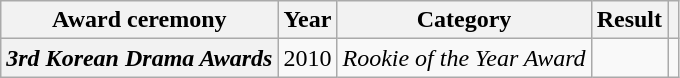<table class="wikitable plainrowheaders sortable">
<tr>
<th scope="col">Award ceremony</th>
<th scope="col">Year</th>
<th scope="col">Category</th>
<th scope="col">Result</th>
<th scope="col" class="unsortable"></th>
</tr>
<tr>
<th scope="row"><em>3rd Korean Drama Awards</em></th>
<td>2010</td>
<td><em>Rookie of the Year Award</em></td>
<td></td>
<td></td>
</tr>
</table>
